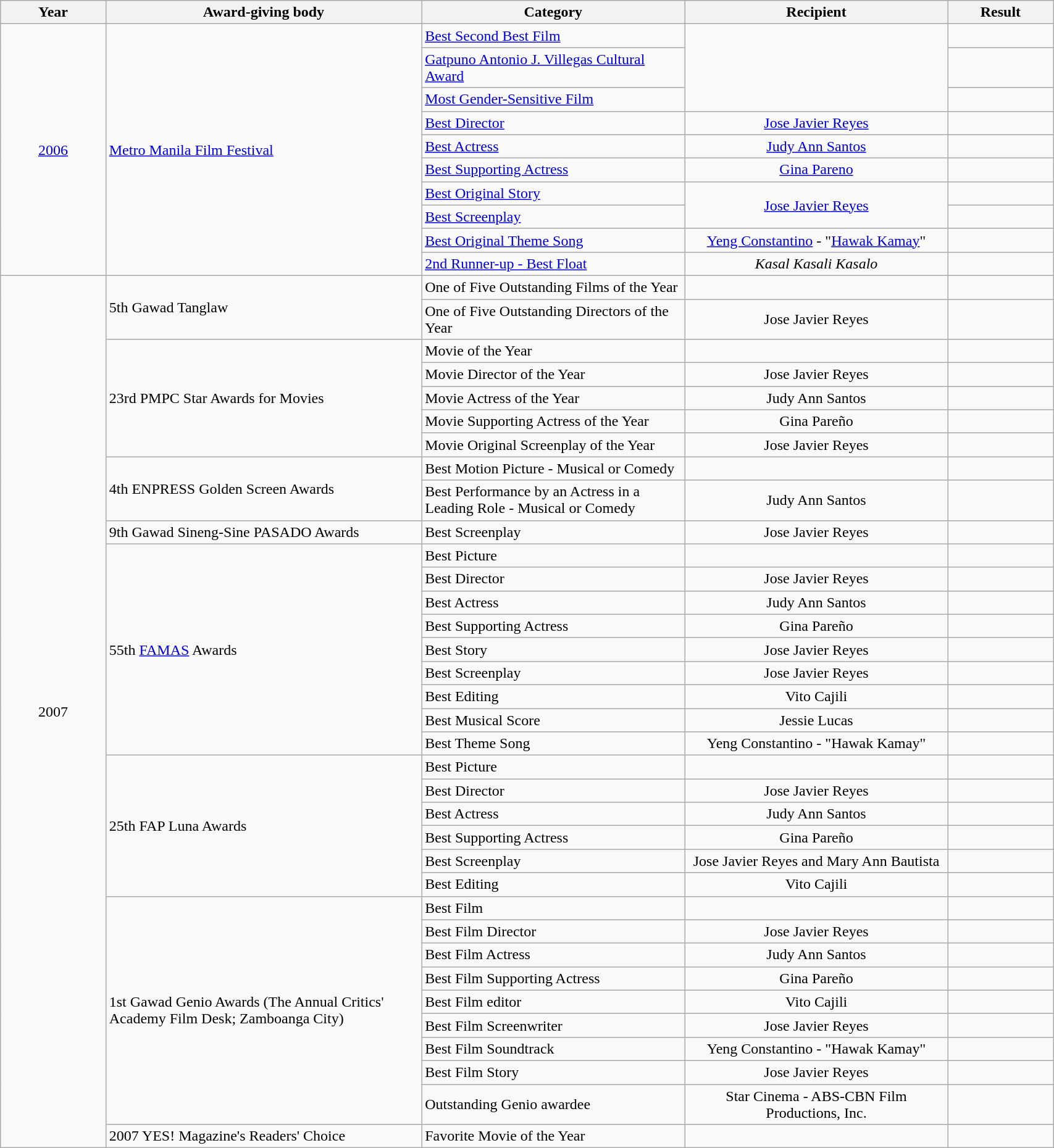<table | width="90%" class="wikitable sortable">
<tr>
<th width="10%">Year</th>
<th width="30%">Award-giving body</th>
<th width="25%">Category</th>
<th width="25%">Recipient</th>
<th width="10%">Result</th>
</tr>
<tr>
<td rowspan="10" align="center"><a href='#'>2006</a></td>
<td rowspan="10" align="left"><a href='#'>Metro Manila Film Festival</a></td>
<td align="left"><a href='#'>Best Second Best Film</a></td>
<td align="center" rowspan=3></td>
<td></td>
</tr>
<tr>
<td align="left"><a href='#'>Gatpuno Antonio J. Villegas Cultural Award</a></td>
<td></td>
</tr>
<tr>
<td align="left"><a href='#'>Most Gender-Sensitive Film</a></td>
<td></td>
</tr>
<tr>
<td align="left"><a href='#'>Best Director</a></td>
<td align="center"><a href='#'>Jose Javier Reyes</a></td>
<td></td>
</tr>
<tr>
<td align="left"><a href='#'>Best Actress</a></td>
<td align="center"><a href='#'>Judy Ann Santos</a></td>
<td></td>
</tr>
<tr>
<td align="left"><a href='#'>Best Supporting Actress</a></td>
<td align="center"><a href='#'>Gina Pareno</a></td>
<td></td>
</tr>
<tr>
<td align="left"><a href='#'>Best Original Story</a></td>
<td align="center" rowspan=2><a href='#'>Jose Javier Reyes</a></td>
<td></td>
</tr>
<tr>
<td align="left"><a href='#'>Best Screenplay</a></td>
<td></td>
</tr>
<tr>
<td align="left"><a href='#'>Best Original Theme Song</a></td>
<td align="center"><a href='#'>Yeng Constantino</a> - "<a href='#'>Hawak Kamay</a>"</td>
<td></td>
</tr>
<tr>
<td align="left"><a href='#'>2nd Runner-up - Best Float</a></td>
<td align="center"><em>Kasal Kasali Kasalo</em></td>
<td></td>
</tr>
<tr>
<td rowspan="35" align="center">2007</td>
<td rowspan="2" align="left">5th Gawad Tanglaw </td>
<td align="left">One of Five Outstanding Films of the Year</td>
<td align="center"></td>
<td></td>
</tr>
<tr>
<td align="left">One of Five Outstanding Directors of the Year</td>
<td align="center">Jose Javier Reyes</td>
<td></td>
</tr>
<tr>
<td rowspan="5" align="left">23rd PMPC Star Awards for Movies</td>
<td align="left">Movie of the Year</td>
<td align="center"></td>
<td></td>
</tr>
<tr>
<td align="left">Movie Director of the Year</td>
<td align="center">Jose Javier Reyes</td>
<td></td>
</tr>
<tr>
<td align="left">Movie Actress of the Year</td>
<td align="center">Judy Ann Santos</td>
<td></td>
</tr>
<tr>
<td align="left">Movie Supporting Actress of the Year</td>
<td align="center">Gina Pareño</td>
<td></td>
</tr>
<tr>
<td align="left">Movie Original Screenplay of the Year</td>
<td align="center">Jose Javier Reyes</td>
<td></td>
</tr>
<tr>
<td rowspan="2" align="left">4th ENPRESS Golden Screen Awards</td>
<td align="left">Best Motion Picture - Musical or Comedy</td>
<td align="center"></td>
<td></td>
</tr>
<tr>
<td align="left">Best Performance by an Actress in a Leading Role - Musical or Comedy</td>
<td align="center">Judy Ann Santos</td>
<td></td>
</tr>
<tr>
<td align="left">9th Gawad Sineng-Sine PASADO Awards</td>
<td align="left">Best Screenplay</td>
<td align="center">Jose Javier Reyes</td>
<td></td>
</tr>
<tr>
<td rowspan="9" align="left">55th <a href='#'>FAMAS</a> Awards </td>
<td align="left">Best Picture</td>
<td align="center"></td>
<td></td>
</tr>
<tr>
<td align="left">Best Director</td>
<td align="center">Jose Javier Reyes</td>
<td></td>
</tr>
<tr>
<td align="left">Best Actress</td>
<td align="center">Judy Ann Santos</td>
<td></td>
</tr>
<tr>
<td align="left">Best Supporting Actress</td>
<td align="center">Gina Pareño</td>
<td></td>
</tr>
<tr>
<td align="left">Best Story</td>
<td align="center">Jose Javier Reyes</td>
<td></td>
</tr>
<tr>
<td align="left">Best Screenplay</td>
<td align="center">Jose Javier Reyes</td>
<td></td>
</tr>
<tr>
<td align="left">Best Editing</td>
<td align="center">Vito Cajili</td>
<td></td>
</tr>
<tr>
<td align="left">Best Musical Score</td>
<td align="center">Jessie Lucas</td>
<td></td>
</tr>
<tr>
<td align="left">Best Theme Song</td>
<td align="center">Yeng Constantino - "Hawak Kamay"</td>
<td></td>
</tr>
<tr>
<td rowspan="6" align="left">25th FAP Luna Awards </td>
<td align="left">Best Picture</td>
<td align="center"></td>
<td></td>
</tr>
<tr>
<td align="left">Best Director</td>
<td align="center">Jose Javier Reyes</td>
<td></td>
</tr>
<tr>
<td align="left">Best Actress</td>
<td align="center">Judy Ann Santos</td>
<td></td>
</tr>
<tr>
<td align="left">Best Supporting Actress</td>
<td align="center">Gina Pareño</td>
<td></td>
</tr>
<tr>
<td align="left">Best Screenplay</td>
<td align="center">Jose Javier Reyes and Mary Ann Bautista</td>
<td></td>
</tr>
<tr>
<td align="left">Best Editing</td>
<td align="center">Vito Cajili</td>
<td></td>
</tr>
<tr>
<td rowspan="9" align="left">1st Gawad Genio Awards (The Annual Critics' Academy Film Desk; Zamboanga City)</td>
<td align="left">Best Film</td>
<td align="center"></td>
<td></td>
</tr>
<tr>
<td align="left">Best Film Director</td>
<td align="center">Jose Javier Reyes</td>
<td></td>
</tr>
<tr>
<td align="left">Best Film Actress</td>
<td align="center">Judy Ann Santos</td>
<td></td>
</tr>
<tr>
<td align="left">Best Film Supporting Actress</td>
<td align="center">Gina Pareño</td>
<td></td>
</tr>
<tr>
<td align="left">Best Film editor</td>
<td align="center">Vito Cajili</td>
<td></td>
</tr>
<tr>
<td align="left">Best Film Screenwriter</td>
<td align="center">Jose Javier Reyes</td>
<td></td>
</tr>
<tr>
<td align="left">Best Film Soundtrack</td>
<td align="center">Yeng Constantino - "Hawak Kamay"</td>
<td></td>
</tr>
<tr>
<td align="left">Best Film Story</td>
<td align="center">Jose Javier Reyes</td>
<td></td>
</tr>
<tr>
<td align="left">Outstanding Genio awardee</td>
<td align="center">Star Cinema - ABS-CBN Film Productions, Inc.</td>
<td></td>
</tr>
<tr>
<td align="left">2007 YES! Magazine's Readers' Choice</td>
<td align="left">Favorite Movie of the Year</td>
<td align="center"></td>
<td></td>
</tr>
</table>
